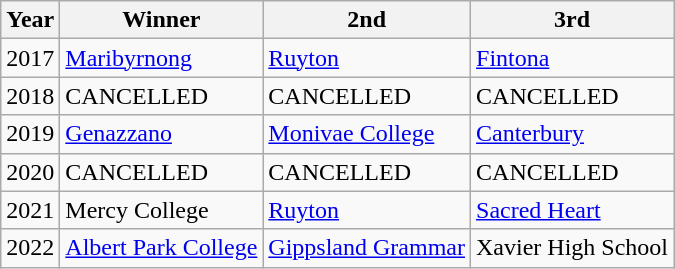<table class="wikitable">
<tr>
<th>Year</th>
<th>Winner</th>
<th>2nd</th>
<th>3rd</th>
</tr>
<tr>
<td>2017</td>
<td><a href='#'>Maribyrnong</a></td>
<td><a href='#'>Ruyton</a></td>
<td><a href='#'>Fintona</a></td>
</tr>
<tr>
<td>2018</td>
<td>CANCELLED</td>
<td>CANCELLED</td>
<td>CANCELLED</td>
</tr>
<tr>
<td>2019</td>
<td><a href='#'>Genazzano</a></td>
<td><a href='#'>Monivae College</a></td>
<td><a href='#'>Canterbury</a></td>
</tr>
<tr>
<td>2020</td>
<td>CANCELLED</td>
<td>CANCELLED</td>
<td>CANCELLED</td>
</tr>
<tr>
<td>2021</td>
<td>Mercy College</td>
<td><a href='#'>Ruyton</a></td>
<td><a href='#'>Sacred Heart</a></td>
</tr>
<tr>
<td>2022</td>
<td><a href='#'>Albert Park College</a></td>
<td><a href='#'>Gippsland Grammar</a></td>
<td>Xavier High School</td>
</tr>
</table>
